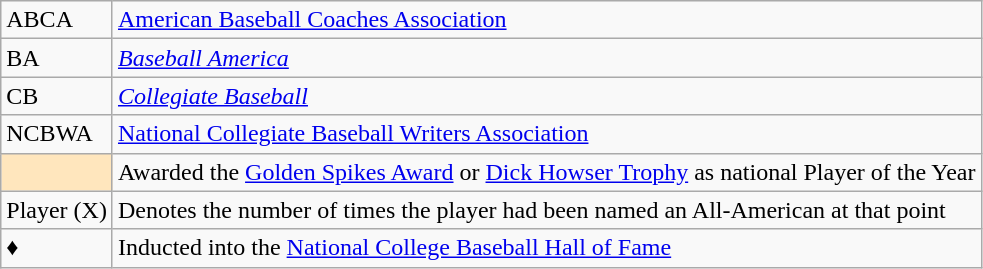<table class="wikitable">
<tr>
<td>ABCA</td>
<td><a href='#'>American Baseball Coaches Association</a></td>
</tr>
<tr>
<td>BA</td>
<td><em><a href='#'>Baseball America</a></em></td>
</tr>
<tr>
<td>CB</td>
<td><em><a href='#'>Collegiate Baseball</a></em></td>
</tr>
<tr>
<td>NCBWA</td>
<td><a href='#'>National Collegiate Baseball Writers Association</a></td>
</tr>
<tr>
<td style="background-color:#FFE6BD"></td>
<td>Awarded the <a href='#'>Golden Spikes Award</a> or <a href='#'>Dick Howser Trophy</a> as national Player of the Year</td>
</tr>
<tr>
<td>Player (X)</td>
<td>Denotes the number of times the player had been named an All-American at that point</td>
</tr>
<tr>
<td>♦</td>
<td>Inducted into the <a href='#'>National College Baseball Hall of Fame</a></td>
</tr>
</table>
